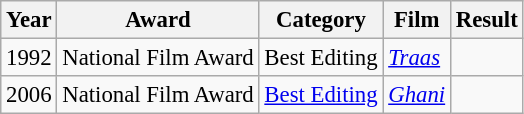<table class="wikitable" style="font-size: 95%;">
<tr>
<th>Year</th>
<th>Award</th>
<th>Category</th>
<th>Film</th>
<th>Result</th>
</tr>
<tr>
<td>1992</td>
<td>National Film Award</td>
<td>Best Editing</td>
<td><em><a href='#'>Traas</a></em></td>
<td></td>
</tr>
<tr>
<td>2006</td>
<td>National Film Award</td>
<td><a href='#'>Best Editing</a></td>
<td><em><a href='#'>Ghani</a></em></td>
<td></td>
</tr>
</table>
